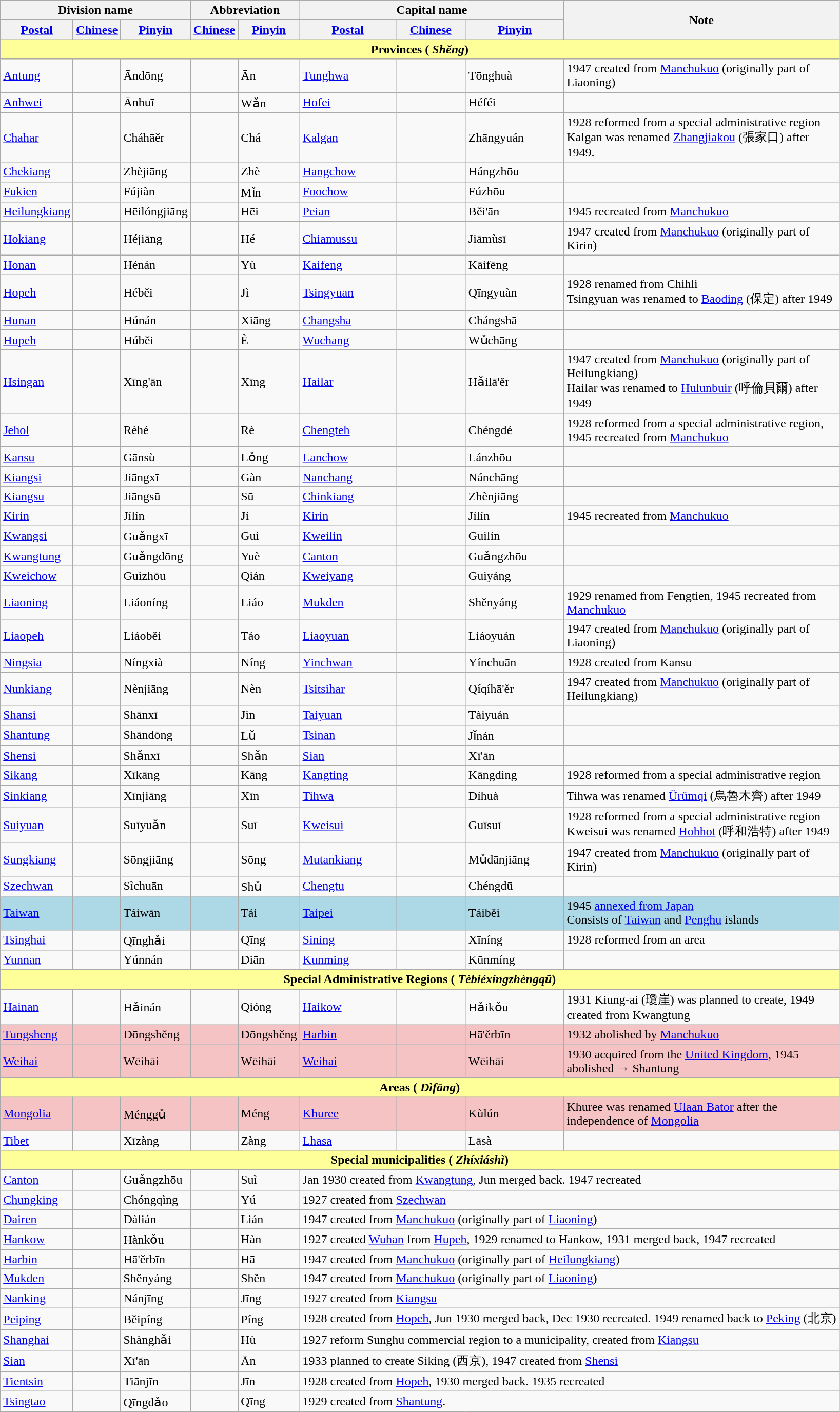<table class=wikitable>
<tr>
<th colspan=3>Division name</th>
<th colspan=2>Abbreviation</th>
<th colspan=3>Capital name</th>
<th rowspan=2 width=350>Note</th>
</tr>
<tr>
<th><a href='#'>Postal</a></th>
<th><a href='#'>Chinese</a></th>
<th><a href='#'>Pinyin</a></th>
<th><a href='#'>Chinese</a></th>
<th><a href='#'>Pinyin</a></th>
<th><a href='#'>Postal</a></th>
<th><a href='#'>Chinese</a></th>
<th><a href='#'>Pinyin</a></th>
</tr>
<tr>
<th colspan=9 style="background:#ffff99;">Provinces (<span></span> <em>Shěng</em>)</th>
</tr>
<tr>
<td><a href='#'>Antung</a></td>
<td><span></span></td>
<td>Āndōng</td>
<td><span></span></td>
<td>Ān</td>
<td><a href='#'>Tunghwa</a></td>
<td><span></span></td>
<td>Tōnghuà</td>
<td>1947 created from <a href='#'>Manchukuo</a> (originally part of Liaoning)</td>
</tr>
<tr>
<td><a href='#'>Anhwei</a></td>
<td><span></span></td>
<td>Ānhuī</td>
<td><span></span></td>
<td>Wǎn</td>
<td><a href='#'>Hofei</a></td>
<td><span></span></td>
<td>Héféi</td>
<td></td>
</tr>
<tr>
<td><a href='#'>Chahar</a></td>
<td><span></span></td>
<td>Cháhāěr</td>
<td><span></span></td>
<td>Chá</td>
<td><a href='#'>Kalgan</a></td>
<td><span></span></td>
<td>Zhāngyuán</td>
<td>1928 reformed from a special administrative region<br>Kalgan was renamed <a href='#'>Zhangjiakou</a> (張家口) after 1949.</td>
</tr>
<tr>
<td><a href='#'>Chekiang</a></td>
<td><span></span></td>
<td>Zhèjiāng</td>
<td><span></span></td>
<td>Zhè</td>
<td><a href='#'>Hangchow</a></td>
<td><span></span></td>
<td>Hángzhōu</td>
<td></td>
</tr>
<tr>
<td><a href='#'>Fukien</a></td>
<td><span></span></td>
<td>Fújiàn</td>
<td><span></span></td>
<td>Mǐn</td>
<td><a href='#'>Foochow</a></td>
<td><span></span></td>
<td>Fúzhōu</td>
<td></td>
</tr>
<tr>
<td><a href='#'>Heilungkiang</a></td>
<td><span></span></td>
<td>Hēilóngjiāng</td>
<td><span></span></td>
<td>Hēi</td>
<td><a href='#'>Peian</a></td>
<td><span></span></td>
<td>Běi'ān</td>
<td>1945 recreated from <a href='#'>Manchukuo</a></td>
</tr>
<tr>
<td><a href='#'>Hokiang</a></td>
<td><span></span></td>
<td>Héjiāng</td>
<td><span></span></td>
<td>Hé</td>
<td><a href='#'>Chiamussu</a></td>
<td><span></span></td>
<td>Jiāmùsī</td>
<td>1947 created from <a href='#'>Manchukuo</a> (originally part of Kirin)</td>
</tr>
<tr>
<td><a href='#'>Honan</a></td>
<td><span></span></td>
<td>Hénán</td>
<td><span></span></td>
<td>Yù</td>
<td><a href='#'>Kaifeng</a></td>
<td><span></span></td>
<td>Kāifēng</td>
<td></td>
</tr>
<tr>
<td><a href='#'>Hopeh</a></td>
<td><span></span></td>
<td>Héběi</td>
<td><span></span></td>
<td>Jì</td>
<td><a href='#'>Tsingyuan</a></td>
<td><span></span></td>
<td>Qīngyuàn</td>
<td>1928 renamed from Chihli<br>Tsingyuan was renamed to <a href='#'>Baoding</a> (保定) after 1949</td>
</tr>
<tr>
<td><a href='#'>Hunan</a></td>
<td><span></span></td>
<td>Húnán</td>
<td><span></span></td>
<td>Xiāng</td>
<td><a href='#'>Changsha</a></td>
<td><span></span></td>
<td>Chángshā</td>
<td></td>
</tr>
<tr>
<td><a href='#'>Hupeh</a></td>
<td><span></span></td>
<td>Húběi</td>
<td><span></span></td>
<td>È</td>
<td><a href='#'>Wuchang</a></td>
<td><span></span></td>
<td>Wǔchāng</td>
<td></td>
</tr>
<tr>
<td><a href='#'>Hsingan</a></td>
<td><span></span></td>
<td>Xīng'ān</td>
<td><span></span></td>
<td>Xīng</td>
<td><a href='#'>Hailar</a></td>
<td><span></span></td>
<td>Hǎilā'ěr</td>
<td>1947 created from <a href='#'>Manchukuo</a> (originally part of Heilungkiang)<br>Hailar was renamed to <a href='#'>Hulunbuir</a> (呼倫貝爾) after 1949</td>
</tr>
<tr>
<td><a href='#'>Jehol</a></td>
<td><span></span></td>
<td>Rèhé</td>
<td><span></span></td>
<td>Rè</td>
<td><a href='#'>Chengteh</a></td>
<td><span></span></td>
<td>Chéngdé</td>
<td>1928 reformed from a special administrative region, 1945 recreated from <a href='#'>Manchukuo</a></td>
</tr>
<tr>
<td><a href='#'>Kansu</a></td>
<td><span></span></td>
<td>Gānsù</td>
<td><span></span></td>
<td>Lǒng</td>
<td><a href='#'>Lanchow</a></td>
<td><span></span></td>
<td>Lánzhōu</td>
<td></td>
</tr>
<tr>
<td><a href='#'>Kiangsi</a></td>
<td><span></span></td>
<td>Jiāngxī</td>
<td><span></span></td>
<td>Gàn</td>
<td><a href='#'>Nanchang</a></td>
<td><span></span></td>
<td>Nánchāng</td>
<td></td>
</tr>
<tr>
<td><a href='#'>Kiangsu</a></td>
<td><span></span></td>
<td>Jiāngsū</td>
<td><span></span></td>
<td>Sū</td>
<td><a href='#'>Chinkiang</a></td>
<td><span></span></td>
<td>Zhènjiāng</td>
<td></td>
</tr>
<tr>
<td><a href='#'>Kirin</a></td>
<td><span></span></td>
<td>Jílín</td>
<td><span></span></td>
<td>Jí</td>
<td><a href='#'>Kirin</a></td>
<td><span></span></td>
<td>Jílín</td>
<td>1945 recreated from <a href='#'>Manchukuo</a></td>
</tr>
<tr>
<td><a href='#'>Kwangsi</a></td>
<td><span></span></td>
<td>Guǎngxī</td>
<td><span></span></td>
<td>Guì</td>
<td><a href='#'>Kweilin</a></td>
<td><span></span></td>
<td>Guìlín</td>
<td></td>
</tr>
<tr>
<td><a href='#'>Kwangtung</a></td>
<td><span></span></td>
<td>Guǎngdōng</td>
<td><span></span></td>
<td>Yuè</td>
<td><a href='#'>Canton</a></td>
<td><span></span></td>
<td>Guǎngzhōu</td>
<td></td>
</tr>
<tr>
<td><a href='#'>Kweichow</a></td>
<td><span></span></td>
<td>Guìzhōu</td>
<td><span></span></td>
<td>Qián</td>
<td><a href='#'>Kweiyang</a></td>
<td><span></span></td>
<td>Guìyáng</td>
<td></td>
</tr>
<tr>
<td><a href='#'>Liaoning</a></td>
<td><span></span></td>
<td>Liáoníng</td>
<td><span></span></td>
<td>Liáo</td>
<td><a href='#'>Mukden</a></td>
<td><span></span></td>
<td>Shěnyáng</td>
<td>1929 renamed from Fengtien, 1945 recreated from <a href='#'>Manchukuo</a></td>
</tr>
<tr>
<td><a href='#'>Liaopeh</a></td>
<td><span></span></td>
<td>Liáoběi</td>
<td><span></span></td>
<td>Táo</td>
<td><a href='#'>Liaoyuan</a></td>
<td><span></span></td>
<td>Liáoyuán</td>
<td>1947 created from <a href='#'>Manchukuo</a> (originally part of Liaoning)</td>
</tr>
<tr>
<td><a href='#'>Ningsia</a></td>
<td><span></span></td>
<td>Níngxià</td>
<td><span></span></td>
<td>Níng</td>
<td><a href='#'>Yinchwan</a></td>
<td><span></span></td>
<td>Yínchuān</td>
<td>1928 created from Kansu</td>
</tr>
<tr>
<td><a href='#'>Nunkiang</a></td>
<td><span></span></td>
<td>Nènjiāng</td>
<td><span></span></td>
<td>Nèn</td>
<td><a href='#'>Tsitsihar</a></td>
<td><span></span></td>
<td>Qíqíhā'ěr</td>
<td>1947 created from <a href='#'>Manchukuo</a> (originally part of Heilungkiang)</td>
</tr>
<tr>
<td><a href='#'>Shansi</a></td>
<td><span></span></td>
<td>Shānxī</td>
<td><span></span></td>
<td>Jìn</td>
<td><a href='#'>Taiyuan</a></td>
<td><span></span></td>
<td>Tàiyuán</td>
<td></td>
</tr>
<tr>
<td><a href='#'>Shantung</a></td>
<td><span></span></td>
<td>Shāndōng</td>
<td><span></span></td>
<td>Lǔ</td>
<td><a href='#'>Tsinan</a></td>
<td><span></span></td>
<td>Jǐnán</td>
<td></td>
</tr>
<tr>
<td><a href='#'>Shensi</a></td>
<td><span></span></td>
<td>Shǎnxī</td>
<td><span></span></td>
<td>Shǎn</td>
<td><a href='#'>Sian</a></td>
<td><span></span></td>
<td>Xī'ān</td>
<td></td>
</tr>
<tr>
<td><a href='#'>Sikang</a></td>
<td><span></span></td>
<td>Xīkāng</td>
<td><span></span></td>
<td>Kāng</td>
<td><a href='#'>Kangting</a></td>
<td><span></span></td>
<td>Kāngdìng</td>
<td>1928 reformed from a special administrative region</td>
</tr>
<tr>
<td><a href='#'>Sinkiang</a></td>
<td><span></span></td>
<td>Xīnjiāng</td>
<td><span></span></td>
<td>Xīn</td>
<td><a href='#'>Tihwa</a></td>
<td><span></span></td>
<td>Díhuà</td>
<td>Tihwa was renamed <a href='#'>Ürümqi</a> (烏魯木齊) after 1949</td>
</tr>
<tr>
<td><a href='#'>Suiyuan</a></td>
<td><span></span></td>
<td>Suīyuǎn</td>
<td><span></span></td>
<td>Suī</td>
<td><a href='#'>Kweisui</a></td>
<td><span></span></td>
<td>Guīsuī</td>
<td>1928 reformed from a special administrative region<br>Kweisui was renamed <a href='#'>Hohhot</a> (呼和浩特) after 1949</td>
</tr>
<tr>
<td><a href='#'>Sungkiang</a></td>
<td><span></span></td>
<td>Sōngjiāng</td>
<td><span></span></td>
<td>Sōng</td>
<td><a href='#'>Mutankiang</a></td>
<td><span></span></td>
<td>Mǔdānjiāng</td>
<td>1947 created from <a href='#'>Manchukuo</a> (originally part of Kirin)</td>
</tr>
<tr>
<td><a href='#'>Szechwan</a></td>
<td><span></span></td>
<td>Sìchuān</td>
<td><span></span></td>
<td>Shǔ</td>
<td><a href='#'>Chengtu</a></td>
<td><span></span></td>
<td>Chéngdū</td>
<td></td>
</tr>
<tr bgcolor=lightblue>
<td><a href='#'>Taiwan</a></td>
<td><span></span></td>
<td>Táiwān</td>
<td><span></span></td>
<td>Tái</td>
<td><a href='#'>Taipei</a></td>
<td><span></span></td>
<td>Táiběi</td>
<td>1945 <a href='#'>annexed from Japan</a><br>Consists of <a href='#'>Taiwan</a> and <a href='#'>Penghu</a> islands</td>
</tr>
<tr>
<td><a href='#'>Tsinghai</a></td>
<td><span></span></td>
<td>Qīnghǎi</td>
<td><span></span></td>
<td>Qīng</td>
<td><a href='#'>Sining</a></td>
<td><span></span></td>
<td>Xīníng</td>
<td>1928 reformed from an area</td>
</tr>
<tr>
<td><a href='#'>Yunnan</a></td>
<td><span></span></td>
<td>Yúnnán</td>
<td><span></span></td>
<td>Diān</td>
<td><a href='#'>Kunming</a></td>
<td><span></span></td>
<td>Kūnmíng</td>
<td></td>
</tr>
<tr>
<th colspan=9 style="background:#ffff99;">Special Administrative Regions (<span></span> <em>Tèbiéxíngzhèngqū</em>)</th>
</tr>
<tr>
<td><a href='#'>Hainan</a></td>
<td><span></span></td>
<td>Hǎinán</td>
<td><span></span></td>
<td>Qióng</td>
<td><a href='#'>Haikow</a></td>
<td><span></span></td>
<td>Hǎikǒu</td>
<td>1931 Kiung-ai (瓊崖) was planned to create, 1949 created from Kwangtung</td>
</tr>
<tr bgcolor=#f5c3c4>
<td><a href='#'>Tungsheng</a></td>
<td><span></span></td>
<td>Dōngshěng</td>
<td><span></span></td>
<td>Dōngshěng</td>
<td><a href='#'>Harbin</a></td>
<td><span></span></td>
<td>Hā'ěrbīn</td>
<td>1932 abolished by <a href='#'>Manchukuo</a></td>
</tr>
<tr bgcolor=#f5c3c4>
<td><a href='#'>Weihai</a></td>
<td><span></span></td>
<td>Wēihāi</td>
<td><span></span></td>
<td>Wēihāi</td>
<td><a href='#'>Weihai</a></td>
<td><span></span></td>
<td>Wēihāi</td>
<td>1930 acquired from the <a href='#'>United Kingdom</a>, 1945 abolished → Shantung</td>
</tr>
<tr>
<th colspan=9 style="background:#ffff99;">Areas (<span></span> <em>Dìfāng</em>)</th>
</tr>
<tr bgcolor=#f5c3c4>
<td><a href='#'>Mongolia</a></td>
<td><span></span></td>
<td>Ménggǔ</td>
<td><span></span></td>
<td>Méng</td>
<td><a href='#'>Khuree</a></td>
<td><span></span></td>
<td>Kùlún</td>
<td>Khuree was renamed <a href='#'>Ulaan Bator</a> after the independence of <a href='#'>Mongolia</a></td>
</tr>
<tr>
<td><a href='#'>Tibet</a></td>
<td><span></span></td>
<td>Xīzàng</td>
<td><span></span></td>
<td>Zàng</td>
<td><a href='#'>Lhasa</a></td>
<td><span></span></td>
<td>Lāsà</td>
<td></td>
</tr>
<tr>
<th colspan=9 style="background:#ffff99;">Special municipalities (<span></span> <em>Zhíxiáshì</em>)</th>
</tr>
<tr>
<td><a href='#'>Canton</a></td>
<td><span></span></td>
<td>Guǎngzhōu</td>
<td><span></span></td>
<td>Suì</td>
<td colspan=4>Jan 1930 created from <a href='#'>Kwangtung</a>, Jun merged back. 1947 recreated</td>
</tr>
<tr>
<td><a href='#'>Chungking</a></td>
<td><span></span></td>
<td>Chóngqìng</td>
<td><span></span></td>
<td>Yú</td>
<td colspan=4>1927 created from <a href='#'>Szechwan</a></td>
</tr>
<tr>
<td><a href='#'>Dairen</a></td>
<td><span></span></td>
<td>Dàlián</td>
<td><span></span></td>
<td>Lián</td>
<td colspan=4>1947 created from <a href='#'>Manchukuo</a> (originally part of <a href='#'>Liaoning</a>)</td>
</tr>
<tr>
<td><a href='#'>Hankow</a></td>
<td><span></span></td>
<td>Hànkǒu</td>
<td><span></span></td>
<td>Hàn</td>
<td colspan=4>1927 created <a href='#'>Wuhan</a> from <a href='#'>Hupeh</a>, 1929 renamed to Hankow, 1931 merged back, 1947 recreated</td>
</tr>
<tr>
<td><a href='#'>Harbin</a></td>
<td><span></span></td>
<td>Hā'ěrbīn</td>
<td><span></span></td>
<td>Hā</td>
<td colspan=4>1947 created from <a href='#'>Manchukuo</a> (originally part of <a href='#'>Heilungkiang</a>)</td>
</tr>
<tr>
<td><a href='#'>Mukden</a></td>
<td><span></span></td>
<td>Shěnyáng</td>
<td><span></span></td>
<td>Shěn</td>
<td colspan=4>1947 created from <a href='#'>Manchukuo</a> (originally part of <a href='#'>Liaoning</a>)</td>
</tr>
<tr>
<td><a href='#'>Nanking</a></td>
<td><span></span></td>
<td>Nánjīng</td>
<td><span></span></td>
<td>Jīng</td>
<td colspan=4>1927 created from <a href='#'>Kiangsu</a></td>
</tr>
<tr>
<td><a href='#'>Peiping</a></td>
<td><span></span></td>
<td>Běipíng</td>
<td><span></span></td>
<td>Píng</td>
<td colspan=4>1928 created from <a href='#'>Hopeh</a>, Jun 1930 merged back, Dec 1930 recreated. 1949 renamed back to <a href='#'>Peking</a> (北京)</td>
</tr>
<tr>
<td><a href='#'>Shanghai</a></td>
<td><span></span></td>
<td>Shànghǎi</td>
<td><span></span></td>
<td>Hù</td>
<td colspan=4>1927 reform Sunghu commercial region to a municipality, created from <a href='#'>Kiangsu</a></td>
</tr>
<tr>
<td><a href='#'>Sian</a></td>
<td><span></span></td>
<td>Xī'ān</td>
<td><span></span></td>
<td>Ān</td>
<td colspan=4>1933 planned to create Siking (西京), 1947 created from <a href='#'>Shensi</a></td>
</tr>
<tr>
<td><a href='#'>Tientsin</a></td>
<td><span></span></td>
<td>Tiānjīn</td>
<td><span></span></td>
<td>Jīn</td>
<td colspan=4>1928 created from <a href='#'>Hopeh</a>, 1930 merged back. 1935 recreated</td>
</tr>
<tr>
<td><a href='#'>Tsingtao</a></td>
<td><span></span></td>
<td>Qīngdǎo</td>
<td><span></span></td>
<td>Qīng</td>
<td colspan=4>1929 created from <a href='#'>Shantung</a>.</td>
</tr>
</table>
